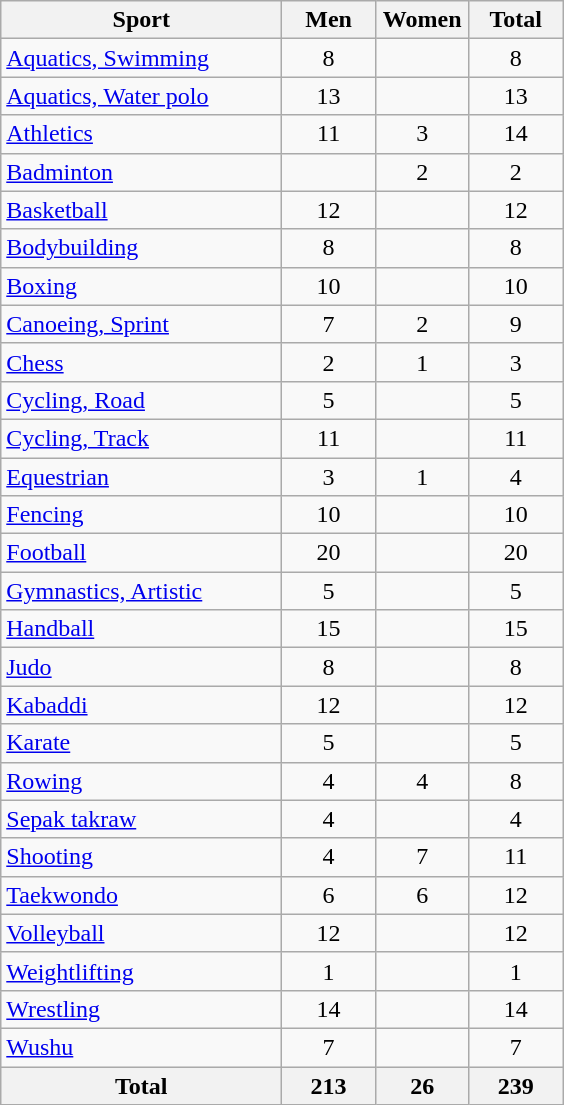<table class="wikitable sortable" style="text-align:center;">
<tr>
<th width=180>Sport</th>
<th width=55>Men</th>
<th width=55>Women</th>
<th width=55>Total</th>
</tr>
<tr>
<td align=left><a href='#'>Aquatics, Swimming</a></td>
<td>8</td>
<td></td>
<td>8</td>
</tr>
<tr>
<td align=left><a href='#'>Aquatics, Water polo</a></td>
<td>13</td>
<td></td>
<td>13</td>
</tr>
<tr>
<td align=left><a href='#'>Athletics</a></td>
<td>11</td>
<td>3</td>
<td>14</td>
</tr>
<tr>
<td align=left><a href='#'>Badminton</a></td>
<td></td>
<td>2</td>
<td>2</td>
</tr>
<tr>
<td align=left><a href='#'>Basketball</a></td>
<td>12</td>
<td></td>
<td>12</td>
</tr>
<tr>
<td align=left><a href='#'>Bodybuilding</a></td>
<td>8</td>
<td></td>
<td>8</td>
</tr>
<tr>
<td align=left><a href='#'>Boxing</a></td>
<td>10</td>
<td></td>
<td>10</td>
</tr>
<tr>
<td align=left><a href='#'>Canoeing, Sprint</a></td>
<td>7</td>
<td>2</td>
<td>9</td>
</tr>
<tr>
<td align=left><a href='#'>Chess</a></td>
<td>2</td>
<td>1</td>
<td>3</td>
</tr>
<tr>
<td align=left><a href='#'>Cycling, Road</a></td>
<td>5</td>
<td></td>
<td>5</td>
</tr>
<tr>
<td align=left><a href='#'>Cycling, Track</a></td>
<td>11</td>
<td></td>
<td>11</td>
</tr>
<tr>
<td align=left><a href='#'>Equestrian</a></td>
<td>3</td>
<td>1</td>
<td>4</td>
</tr>
<tr>
<td align=left><a href='#'>Fencing</a></td>
<td>10</td>
<td></td>
<td>10</td>
</tr>
<tr>
<td align=left><a href='#'>Football</a></td>
<td>20</td>
<td></td>
<td>20</td>
</tr>
<tr>
<td align=left><a href='#'>Gymnastics, Artistic</a></td>
<td>5</td>
<td></td>
<td>5</td>
</tr>
<tr>
<td align=left><a href='#'>Handball</a></td>
<td>15</td>
<td></td>
<td>15</td>
</tr>
<tr>
<td align=left><a href='#'>Judo</a></td>
<td>8</td>
<td></td>
<td>8</td>
</tr>
<tr>
<td align=left><a href='#'>Kabaddi</a></td>
<td>12</td>
<td></td>
<td>12</td>
</tr>
<tr>
<td align=left><a href='#'>Karate</a></td>
<td>5</td>
<td></td>
<td>5</td>
</tr>
<tr>
<td align=left><a href='#'>Rowing</a></td>
<td>4</td>
<td>4</td>
<td>8</td>
</tr>
<tr>
<td align=left><a href='#'>Sepak takraw</a></td>
<td>4</td>
<td></td>
<td>4</td>
</tr>
<tr>
<td align=left><a href='#'>Shooting</a></td>
<td>4</td>
<td>7</td>
<td>11</td>
</tr>
<tr>
<td align=left><a href='#'>Taekwondo</a></td>
<td>6</td>
<td>6</td>
<td>12</td>
</tr>
<tr>
<td align=left><a href='#'>Volleyball</a></td>
<td>12</td>
<td></td>
<td>12</td>
</tr>
<tr>
<td align=left><a href='#'>Weightlifting</a></td>
<td>1</td>
<td></td>
<td>1</td>
</tr>
<tr>
<td align=left><a href='#'>Wrestling</a></td>
<td>14</td>
<td></td>
<td>14</td>
</tr>
<tr>
<td align=left><a href='#'>Wushu</a></td>
<td>7</td>
<td></td>
<td>7</td>
</tr>
<tr class="sortbottom">
<th>Total</th>
<th>213</th>
<th>26</th>
<th>239</th>
</tr>
</table>
